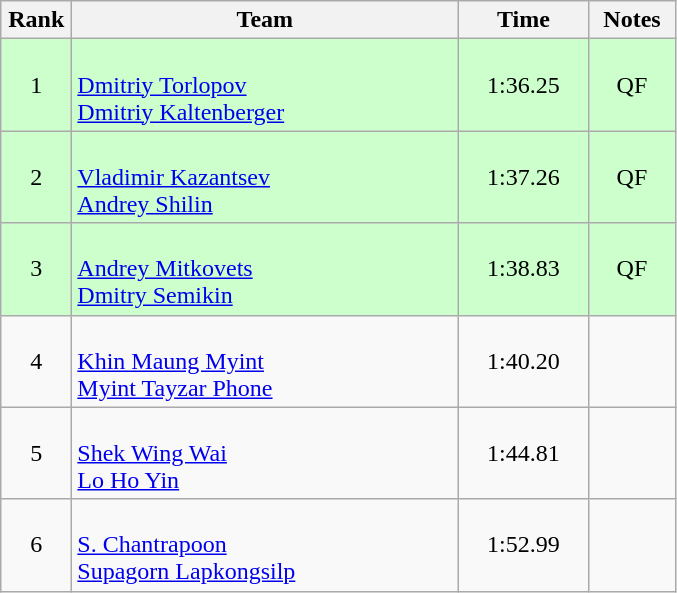<table class=wikitable style="text-align:center">
<tr>
<th width=40>Rank</th>
<th width=250>Team</th>
<th width=80>Time</th>
<th width=50>Notes</th>
</tr>
<tr bgcolor="ccffcc">
<td>1</td>
<td align=left><br><a href='#'>Dmitriy Torlopov</a><br><a href='#'>Dmitriy Kaltenberger</a></td>
<td>1:36.25</td>
<td>QF</td>
</tr>
<tr bgcolor="ccffcc">
<td>2</td>
<td align=left><br><a href='#'>Vladimir Kazantsev</a><br><a href='#'>Andrey Shilin</a></td>
<td>1:37.26</td>
<td>QF</td>
</tr>
<tr bgcolor="ccffcc">
<td>3</td>
<td align=left><br><a href='#'>Andrey Mitkovets</a><br><a href='#'>Dmitry Semikin</a></td>
<td>1:38.83</td>
<td>QF</td>
</tr>
<tr>
<td>4</td>
<td align=left><br><a href='#'>Khin Maung Myint</a><br><a href='#'>Myint Tayzar Phone</a></td>
<td>1:40.20</td>
<td></td>
</tr>
<tr>
<td>5</td>
<td align=left><br><a href='#'>Shek Wing Wai</a><br><a href='#'>Lo Ho Yin</a></td>
<td>1:44.81</td>
<td></td>
</tr>
<tr>
<td>6</td>
<td align=left><br><a href='#'>S. Chantrapoon</a><br><a href='#'>Supagorn Lapkongsilp</a></td>
<td>1:52.99</td>
<td></td>
</tr>
</table>
